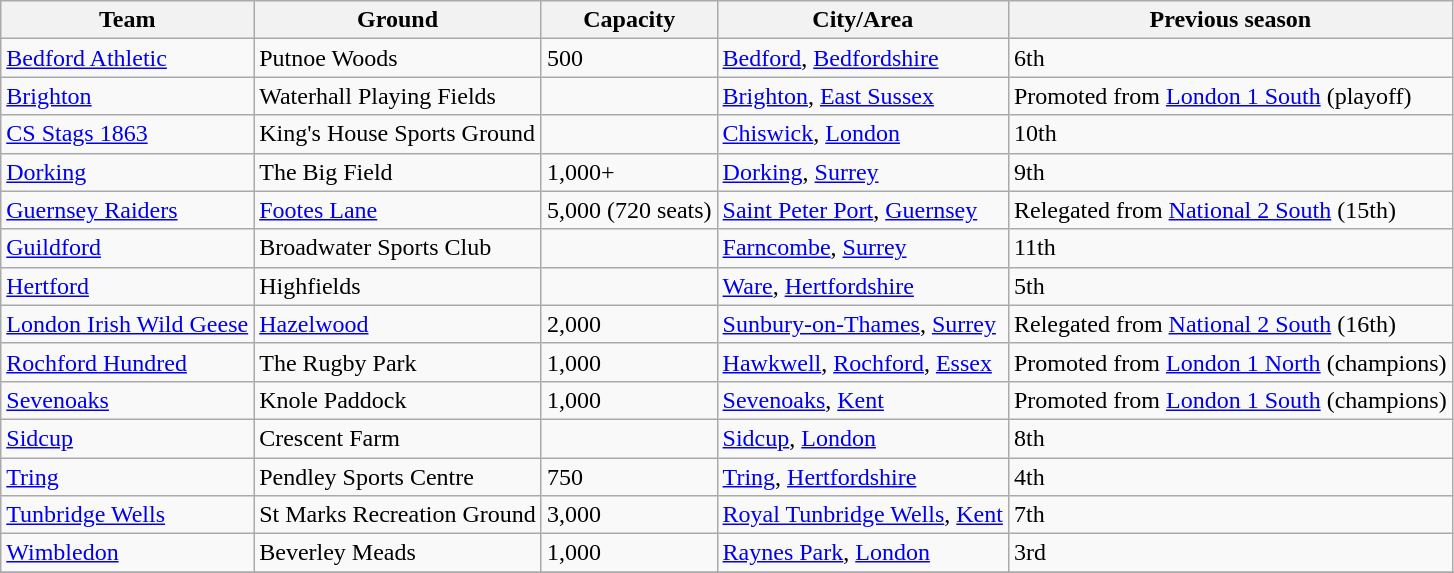<table class="wikitable sortable">
<tr>
<th>Team</th>
<th>Ground</th>
<th>Capacity</th>
<th>City/Area</th>
<th>Previous season</th>
</tr>
<tr>
<td><a href='#'>Bedford Athletic</a></td>
<td>Putnoe Woods</td>
<td>500</td>
<td><a href='#'>Bedford</a>, <a href='#'>Bedfordshire</a></td>
<td>6th</td>
</tr>
<tr>
<td><a href='#'>Brighton</a></td>
<td>Waterhall Playing Fields</td>
<td></td>
<td><a href='#'>Brighton</a>, <a href='#'>East Sussex</a></td>
<td>Promoted from <a href='#'>London 1 South</a> (playoff)</td>
</tr>
<tr>
<td><a href='#'>CS Stags 1863</a></td>
<td>King's House Sports Ground</td>
<td></td>
<td><a href='#'>Chiswick</a>, <a href='#'>London</a></td>
<td>10th</td>
</tr>
<tr>
<td><a href='#'>Dorking</a></td>
<td>The Big Field</td>
<td>1,000+</td>
<td><a href='#'>Dorking</a>, <a href='#'>Surrey</a></td>
<td>9th</td>
</tr>
<tr>
<td><a href='#'>Guernsey Raiders</a></td>
<td><a href='#'>Footes Lane</a></td>
<td>5,000 (720 seats)</td>
<td><a href='#'>Saint Peter Port</a>, <a href='#'>Guernsey</a></td>
<td>Relegated from <a href='#'>National 2 South</a> (15th)</td>
</tr>
<tr>
<td><a href='#'>Guildford</a></td>
<td>Broadwater Sports Club</td>
<td></td>
<td><a href='#'>Farncombe</a>, <a href='#'>Surrey</a></td>
<td>11th</td>
</tr>
<tr>
<td><a href='#'>Hertford</a></td>
<td>Highfields</td>
<td></td>
<td><a href='#'>Ware</a>, <a href='#'>Hertfordshire</a></td>
<td>5th</td>
</tr>
<tr>
<td><a href='#'>London Irish Wild Geese</a></td>
<td><a href='#'>Hazelwood</a></td>
<td>2,000</td>
<td><a href='#'>Sunbury-on-Thames</a>, <a href='#'>Surrey</a></td>
<td>Relegated from <a href='#'>National 2 South</a> (16th)</td>
</tr>
<tr>
<td><a href='#'>Rochford Hundred</a></td>
<td>The Rugby Park</td>
<td>1,000</td>
<td><a href='#'>Hawkwell</a>, <a href='#'>Rochford</a>, <a href='#'>Essex</a></td>
<td>Promoted from <a href='#'>London 1 North</a> (champions)</td>
</tr>
<tr>
<td><a href='#'>Sevenoaks</a></td>
<td>Knole Paddock</td>
<td>1,000</td>
<td><a href='#'>Sevenoaks</a>, <a href='#'>Kent</a></td>
<td>Promoted from <a href='#'>London 1 South</a> (champions)</td>
</tr>
<tr>
<td><a href='#'>Sidcup</a></td>
<td>Crescent Farm</td>
<td></td>
<td><a href='#'>Sidcup</a>, <a href='#'>London</a></td>
<td>8th</td>
</tr>
<tr>
<td><a href='#'>Tring</a></td>
<td>Pendley Sports Centre</td>
<td>750</td>
<td><a href='#'>Tring</a>, <a href='#'>Hertfordshire</a></td>
<td>4th</td>
</tr>
<tr>
<td><a href='#'>Tunbridge Wells</a></td>
<td>St Marks Recreation Ground</td>
<td>3,000</td>
<td><a href='#'>Royal Tunbridge Wells</a>, <a href='#'>Kent</a></td>
<td>7th</td>
</tr>
<tr>
<td><a href='#'>Wimbledon</a></td>
<td>Beverley Meads</td>
<td>1,000</td>
<td><a href='#'>Raynes Park</a>, <a href='#'>London</a></td>
<td>3rd</td>
</tr>
<tr>
</tr>
</table>
